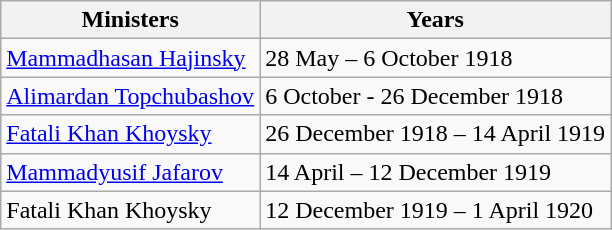<table class="wikitable">
<tr>
<th>Ministers</th>
<th>Years</th>
</tr>
<tr>
<td><a href='#'>Mammadhasan Hajinsky</a></td>
<td>28 May – 6 October 1918</td>
</tr>
<tr>
<td><a href='#'>Alimardan Topchubashov</a></td>
<td>6 October - 26 December 1918</td>
</tr>
<tr>
<td><a href='#'>Fatali Khan Khoysky</a></td>
<td>26 December 1918 – 14 April 1919</td>
</tr>
<tr>
<td><a href='#'>Mammadyusif Jafarov</a></td>
<td>14 April – 12 December 1919</td>
</tr>
<tr>
<td>Fatali Khan Khoysky</td>
<td>12 December 1919 – 1 April 1920</td>
</tr>
</table>
